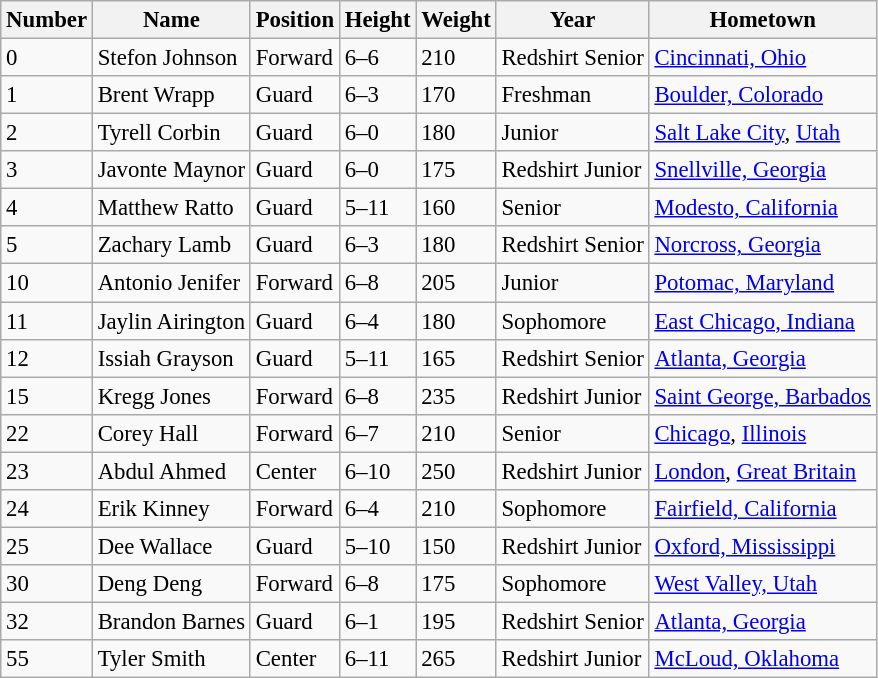<table class="wikitable sortable" style="font-size: 95%;">
<tr>
<th>Number</th>
<th>Name</th>
<th>Position</th>
<th>Height</th>
<th>Weight</th>
<th>Year</th>
<th>Hometown</th>
</tr>
<tr>
<td>0</td>
<td>Stefon Johnson</td>
<td>Forward</td>
<td>6–6</td>
<td>210</td>
<td>Redshirt Senior</td>
<td><a href='#'>Cincinnati, Ohio</a></td>
</tr>
<tr>
<td>1</td>
<td>Brent Wrapp</td>
<td>Guard</td>
<td>6–3</td>
<td>170</td>
<td>Freshman</td>
<td><a href='#'>Boulder, Colorado</a></td>
</tr>
<tr>
<td>2</td>
<td>Tyrell Corbin</td>
<td>Guard</td>
<td>6–0</td>
<td>180</td>
<td>Junior</td>
<td><a href='#'>Salt Lake City</a>, <a href='#'>Utah</a></td>
</tr>
<tr>
<td>3</td>
<td>Javonte Maynor</td>
<td>Guard</td>
<td>6–0</td>
<td>175</td>
<td>Redshirt Junior</td>
<td><a href='#'>Snellville, Georgia</a></td>
</tr>
<tr>
<td>4</td>
<td>Matthew Ratto</td>
<td>Guard</td>
<td>5–11</td>
<td>160</td>
<td>Senior</td>
<td><a href='#'>Modesto, California</a></td>
</tr>
<tr>
<td>5</td>
<td>Zachary Lamb</td>
<td>Guard</td>
<td>6–3</td>
<td>180</td>
<td>Redshirt Senior</td>
<td><a href='#'>Norcross, Georgia</a></td>
</tr>
<tr>
<td>10</td>
<td>Antonio Jenifer</td>
<td>Forward</td>
<td>6–8</td>
<td>205</td>
<td>Junior</td>
<td><a href='#'>Potomac, Maryland</a></td>
</tr>
<tr>
<td>11</td>
<td>Jaylin Airington</td>
<td>Guard</td>
<td>6–4</td>
<td>180</td>
<td>Sophomore</td>
<td><a href='#'>East Chicago, Indiana</a></td>
</tr>
<tr>
<td>12</td>
<td>Issiah Grayson</td>
<td>Guard</td>
<td>5–11</td>
<td>165</td>
<td>Redshirt Senior</td>
<td><a href='#'>Atlanta, Georgia</a></td>
</tr>
<tr>
<td>15</td>
<td>Kregg Jones</td>
<td>Forward</td>
<td>6–8</td>
<td>235</td>
<td>Redshirt Junior</td>
<td><a href='#'>Saint George, Barbados</a></td>
</tr>
<tr>
<td>22</td>
<td>Corey Hall</td>
<td>Forward</td>
<td>6–7</td>
<td>210</td>
<td>Senior</td>
<td><a href='#'>Chicago</a>, <a href='#'>Illinois</a></td>
</tr>
<tr>
<td>23</td>
<td>Abdul Ahmed</td>
<td>Center</td>
<td>6–10</td>
<td>250</td>
<td>Redshirt Junior</td>
<td><a href='#'>London</a>, <a href='#'>Great Britain</a></td>
</tr>
<tr>
<td>24</td>
<td>Erik Kinney</td>
<td>Forward</td>
<td>6–4</td>
<td>210</td>
<td>Sophomore</td>
<td><a href='#'>Fairfield, California</a></td>
</tr>
<tr>
<td>25</td>
<td>Dee Wallace</td>
<td>Guard</td>
<td>5–10</td>
<td>150</td>
<td>Redshirt Junior</td>
<td><a href='#'>Oxford, Mississippi</a></td>
</tr>
<tr>
<td>30</td>
<td>Deng Deng</td>
<td>Forward</td>
<td>6–8</td>
<td>175</td>
<td>Sophomore</td>
<td><a href='#'>West Valley, Utah</a></td>
</tr>
<tr>
<td>32</td>
<td>Brandon Barnes</td>
<td>Guard</td>
<td>6–1</td>
<td>195</td>
<td>Redshirt Senior</td>
<td><a href='#'>Atlanta, Georgia</a></td>
</tr>
<tr>
<td>55</td>
<td>Tyler Smith</td>
<td>Center</td>
<td>6–11</td>
<td>265</td>
<td>Redshirt Junior</td>
<td><a href='#'>McLoud, Oklahoma</a></td>
</tr>
</table>
